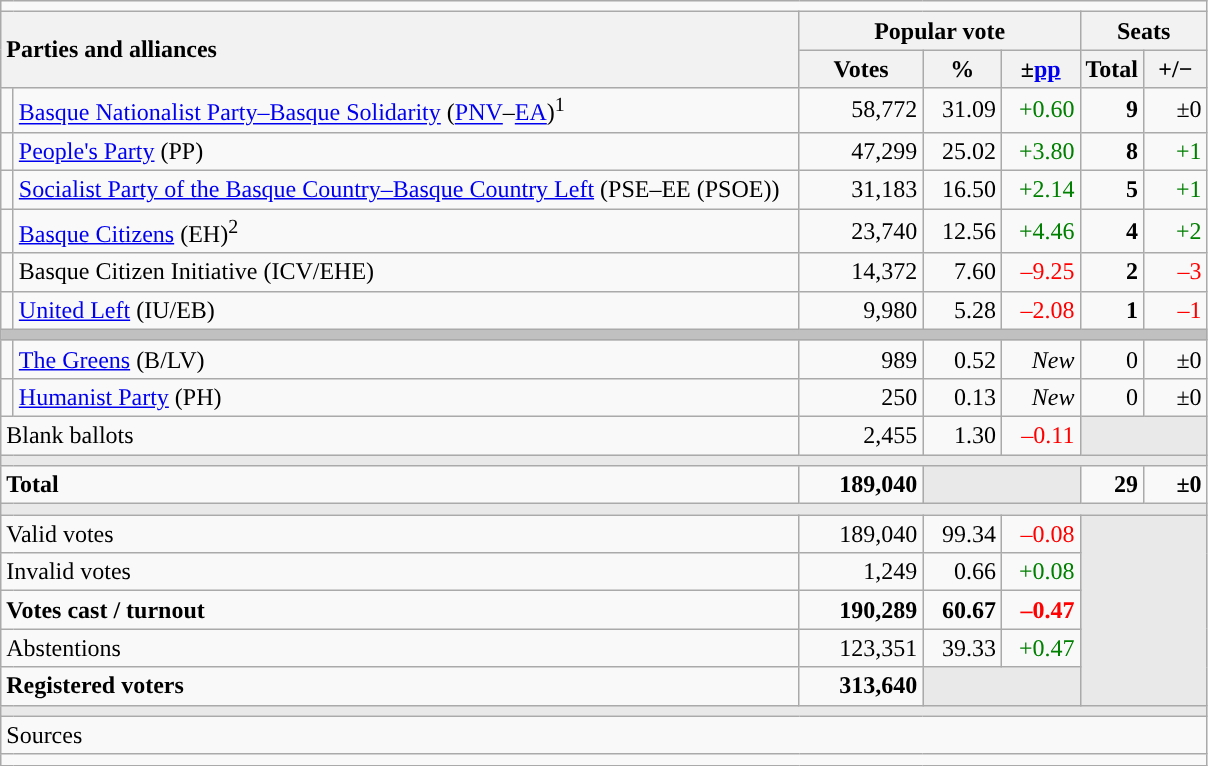<table class="wikitable" style="text-align:right;">
<tr>
<td colspan="7"></td>
</tr>
<tr>
<th style="text-align:left;" rowspan="2" colspan="2" width="525">Parties and alliances</th>
<th colspan="3">Popular vote</th>
<th colspan="2">Seats</th>
</tr>
<tr>
<th width="75">Votes</th>
<th width="45">%</th>
<th width="45">±<a href='#'>pp</a></th>
<th width="35">Total</th>
<th width="35">+/−</th>
</tr>
<tr>
<td width="1" style="color:inherit;background:"></td>
<td align="left"><a href='#'>Basque Nationalist Party–Basque Solidarity</a> (<a href='#'>PNV</a>–<a href='#'>EA</a>)<sup>1</sup></td>
<td>58,772</td>
<td>31.09</td>
<td style="color:green;">+0.60</td>
<td><strong>9</strong></td>
<td>±0</td>
</tr>
<tr>
<td style="color:inherit;background:"></td>
<td align="left"><a href='#'>People's Party</a> (PP)</td>
<td>47,299</td>
<td>25.02</td>
<td style="color:green;">+3.80</td>
<td><strong>8</strong></td>
<td style="color:green;">+1</td>
</tr>
<tr>
<td style="color:inherit;background:"></td>
<td align="left"><a href='#'>Socialist Party of the Basque Country–Basque Country Left</a> (PSE–EE (PSOE))</td>
<td>31,183</td>
<td>16.50</td>
<td style="color:green;">+2.14</td>
<td><strong>5</strong></td>
<td style="color:green;">+1</td>
</tr>
<tr>
<td style="color:inherit;background:"></td>
<td align="left"><a href='#'>Basque Citizens</a> (EH)<sup>2</sup></td>
<td>23,740</td>
<td>12.56</td>
<td style="color:green;">+4.46</td>
<td><strong>4</strong></td>
<td style="color:green;">+2</td>
</tr>
<tr>
<td style="color:inherit;background:"></td>
<td align="left">Basque Citizen Initiative (ICV/EHE)</td>
<td>14,372</td>
<td>7.60</td>
<td style="color:red;">–9.25</td>
<td><strong>2</strong></td>
<td style="color:red;">–3</td>
</tr>
<tr>
<td style="color:inherit;background:"></td>
<td align="left"><a href='#'>United Left</a> (IU/EB)</td>
<td>9,980</td>
<td>5.28</td>
<td style="color:red;">–2.08</td>
<td><strong>1</strong></td>
<td style="color:red;">–1</td>
</tr>
<tr>
<td colspan="7" style="color:inherit;background:#C0C0C0"></td>
</tr>
<tr>
<td style="color:inherit;background:"></td>
<td align="left"><a href='#'>The Greens</a> (B/LV)</td>
<td>989</td>
<td>0.52</td>
<td><em>New</em></td>
<td>0</td>
<td>±0</td>
</tr>
<tr>
<td style="color:inherit;background:"></td>
<td align="left"><a href='#'>Humanist Party</a> (PH)</td>
<td>250</td>
<td>0.13</td>
<td><em>New</em></td>
<td>0</td>
<td>±0</td>
</tr>
<tr>
<td align="left" colspan="2">Blank ballots</td>
<td>2,455</td>
<td>1.30</td>
<td style="color:red;">–0.11</td>
<td style="color:inherit;background:#E9E9E9" colspan="2"></td>
</tr>
<tr>
<td colspan="7" style="color:inherit;background:#E9E9E9"></td>
</tr>
<tr style="font-weight:bold;">
<td align="left" colspan="2">Total</td>
<td>189,040</td>
<td bgcolor="#E9E9E9" colspan="2"></td>
<td>29</td>
<td>±0</td>
</tr>
<tr>
<td colspan="7" style="color:inherit;background:#E9E9E9"></td>
</tr>
<tr>
<td align="left" colspan="2">Valid votes</td>
<td>189,040</td>
<td>99.34</td>
<td style="color:red;">–0.08</td>
<td bgcolor="#E9E9E9" colspan="2" rowspan="5"></td>
</tr>
<tr>
<td align="left" colspan="2">Invalid votes</td>
<td>1,249</td>
<td>0.66</td>
<td style="color:green;">+0.08</td>
</tr>
<tr style="font-weight:bold;">
<td align="left" colspan="2">Votes cast / turnout</td>
<td>190,289</td>
<td>60.67</td>
<td style="color:red;">–0.47</td>
</tr>
<tr>
<td align="left" colspan="2">Abstentions</td>
<td>123,351</td>
<td>39.33</td>
<td style="color:green;">+0.47</td>
</tr>
<tr style="font-weight:bold;">
<td align="left" colspan="2">Registered voters</td>
<td>313,640</td>
<td bgcolor="#E9E9E9" colspan="2"></td>
</tr>
<tr>
<td colspan="7" style="color:inherit;background:#E9E9E9"></td>
</tr>
<tr>
<td align="left" colspan="7">Sources</td>
</tr>
<tr>
<td colspan="7" style="text-align:left; max-width:790px;"></td>
</tr>
</table>
